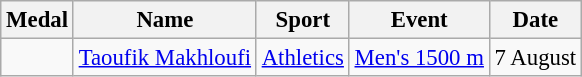<table class="wikitable sortable" style="font-size:95%;">
<tr>
<th>Medal</th>
<th>Name</th>
<th>Sport</th>
<th>Event</th>
<th>Date</th>
</tr>
<tr>
<td></td>
<td><a href='#'>Taoufik Makhloufi</a></td>
<td><a href='#'>Athletics</a></td>
<td><a href='#'>Men's 1500 m</a></td>
<td>7 August</td>
</tr>
</table>
